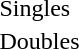<table>
<tr>
<td>Singles</td>
<td></td>
<td></td>
<td><br></td>
</tr>
<tr>
<td>Doubles</td>
<td></td>
<td></td>
<td><br></td>
</tr>
<tr>
</tr>
</table>
